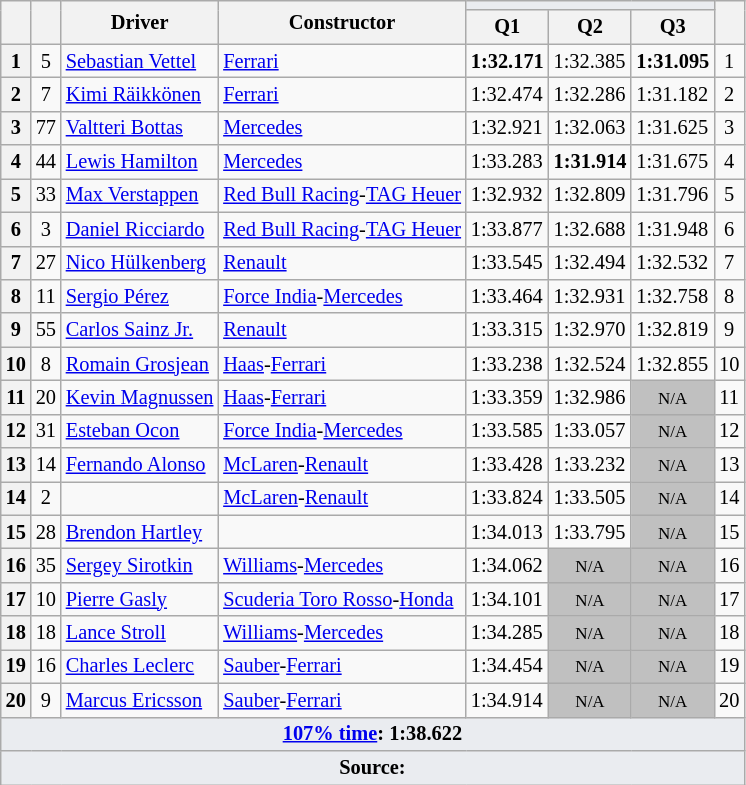<table class="wikitable sortable" style="font-size:85%">
<tr>
<th rowspan=2></th>
<th rowspan=2></th>
<th rowspan=2>Driver</th>
<th rowspan=2>Constructor</th>
<th style="background:#eaecf0; text-align:center;" colspan="3"></th>
<th rowspan=2></th>
</tr>
<tr>
<th>Q1</th>
<th>Q2</th>
<th>Q3</th>
</tr>
<tr>
<th>1</th>
<td align="center">5</td>
<td data-sort-value="vet"> <a href='#'>Sebastian Vettel</a></td>
<td><a href='#'>Ferrari</a></td>
<td><strong>1:32.171</strong></td>
<td>1:32.385</td>
<td><strong>1:31.095</strong></td>
<td align="center">1</td>
</tr>
<tr>
<th>2</th>
<td align="center">7</td>
<td data-sort-value="rai"> <a href='#'>Kimi Räikkönen</a></td>
<td><a href='#'>Ferrari</a></td>
<td>1:32.474</td>
<td>1:32.286</td>
<td>1:31.182</td>
<td align="center">2</td>
</tr>
<tr>
<th>3</th>
<td align="center">77</td>
<td data-sort-value="bot"> <a href='#'>Valtteri Bottas</a></td>
<td><a href='#'>Mercedes</a></td>
<td>1:32.921</td>
<td>1:32.063</td>
<td>1:31.625</td>
<td align="center">3</td>
</tr>
<tr>
<th>4</th>
<td align="center">44</td>
<td data-sort-value="ham"> <a href='#'>Lewis Hamilton</a></td>
<td><a href='#'>Mercedes</a></td>
<td>1:33.283</td>
<td><strong>1:31.914</strong></td>
<td>1:31.675</td>
<td align="center">4</td>
</tr>
<tr>
<th>5</th>
<td align="center">33</td>
<td data-sort-value="ver"> <a href='#'>Max Verstappen</a></td>
<td><a href='#'>Red Bull Racing</a>-<a href='#'>TAG Heuer</a></td>
<td>1:32.932</td>
<td>1:32.809</td>
<td>1:31.796</td>
<td align="center">5</td>
</tr>
<tr>
<th>6</th>
<td align="center">3</td>
<td data-sort-value="ric"> <a href='#'>Daniel Ricciardo</a></td>
<td><a href='#'>Red Bull Racing</a>-<a href='#'>TAG Heuer</a></td>
<td>1:33.877</td>
<td>1:32.688</td>
<td>1:31.948</td>
<td align="center">6</td>
</tr>
<tr>
<th>7</th>
<td align="center">27</td>
<td data-sort-value="hul"> <a href='#'>Nico Hülkenberg</a></td>
<td><a href='#'>Renault</a></td>
<td>1:33.545</td>
<td>1:32.494</td>
<td>1:32.532</td>
<td align="center">7</td>
</tr>
<tr>
<th>8</th>
<td align="center">11</td>
<td data-sort-value="per"> <a href='#'>Sergio Pérez</a></td>
<td><a href='#'>Force India</a>-<a href='#'>Mercedes</a></td>
<td>1:33.464</td>
<td>1:32.931</td>
<td>1:32.758</td>
<td align="center">8</td>
</tr>
<tr>
<th>9</th>
<td align="center">55</td>
<td data-sort-value="sai"> <a href='#'>Carlos Sainz Jr.</a></td>
<td><a href='#'>Renault</a></td>
<td>1:33.315</td>
<td>1:32.970</td>
<td>1:32.819</td>
<td align="center">9</td>
</tr>
<tr>
<th>10</th>
<td align="center">8</td>
<td data-sort-value="gro"> <a href='#'>Romain Grosjean</a></td>
<td><a href='#'>Haas</a>-<a href='#'>Ferrari</a></td>
<td>1:33.238</td>
<td>1:32.524</td>
<td>1:32.855</td>
<td align="center">10</td>
</tr>
<tr>
<th>11</th>
<td align="center">20</td>
<td data-sort-value="mag"> <a href='#'>Kevin Magnussen</a></td>
<td><a href='#'>Haas</a>-<a href='#'>Ferrari</a></td>
<td>1:33.359</td>
<td>1:32.986</td>
<td style="background: silver" align="center" data-sort-value="11"><small>N/A</small></td>
<td align="center">11</td>
</tr>
<tr>
<th>12</th>
<td align="center">31</td>
<td data-sort-value="oco"> <a href='#'>Esteban Ocon</a></td>
<td><a href='#'>Force India</a>-<a href='#'>Mercedes</a></td>
<td>1:33.585</td>
<td>1:33.057</td>
<td style="background: silver" align="center" data-sort-value="12"><small>N/A</small></td>
<td align="center">12</td>
</tr>
<tr>
<th>13</th>
<td align="center">14</td>
<td data-sort-value="alo"> <a href='#'>Fernando Alonso</a></td>
<td><a href='#'>McLaren</a>-<a href='#'>Renault</a></td>
<td>1:33.428</td>
<td>1:33.232</td>
<td style="background: silver" align="center" data-sort-value="13"><small>N/A</small></td>
<td align="center">13</td>
</tr>
<tr>
<th>14</th>
<td align="center">2</td>
<td data-sort-value="van"></td>
<td><a href='#'>McLaren</a>-<a href='#'>Renault</a></td>
<td>1:33.824</td>
<td>1:33.505</td>
<td style="background: silver" align="center" data-sort-value="14"><small>N/A</small></td>
<td align="center">14</td>
</tr>
<tr>
<th>15</th>
<td align="center">28</td>
<td data-sort-value="har"> <a href='#'>Brendon Hartley</a></td>
<td></td>
<td>1:34.013</td>
<td>1:33.795</td>
<td style="background: silver" align="center" data-sort-value="15"><small>N/A</small></td>
<td align="center">15</td>
</tr>
<tr>
<th>16</th>
<td align="center">35</td>
<td data-sort-value="sir"> <a href='#'>Sergey Sirotkin</a></td>
<td><a href='#'>Williams</a>-<a href='#'>Mercedes</a></td>
<td>1:34.062</td>
<td style="background: silver" align="center" data-sort-value="16"><small>N/A</small></td>
<td style="background: silver" align="center" data-sort-value="16"><small>N/A</small></td>
<td align="center">16</td>
</tr>
<tr>
<th>17</th>
<td align="center">10</td>
<td data-sort-value="gas"> <a href='#'>Pierre Gasly</a></td>
<td><a href='#'>Scuderia Toro Rosso</a>-<a href='#'>Honda</a></td>
<td>1:34.101</td>
<td style="background: silver" align="center" data-sort-value="17"><small>N/A</small></td>
<td style="background: silver" align="center" data-sort-value="17"><small>N/A</small></td>
<td align="center">17</td>
</tr>
<tr>
<th>18</th>
<td align="center">18</td>
<td data-sort-value="str"> <a href='#'>Lance Stroll</a></td>
<td><a href='#'>Williams</a>-<a href='#'>Mercedes</a></td>
<td>1:34.285</td>
<td style="background: silver" align="center" data-sort-value="18"><small>N/A</small></td>
<td style="background: silver" align="center" data-sort-value="18"><small>N/A</small></td>
<td align="center">18</td>
</tr>
<tr>
<th>19</th>
<td align="center">16</td>
<td data-sort-value="lec"> <a href='#'>Charles Leclerc</a></td>
<td><a href='#'>Sauber</a>-<a href='#'>Ferrari</a></td>
<td>1:34.454</td>
<td style="background: silver" align="center" data-sort-value="19"><small>N/A</small></td>
<td style="background: silver" align="center" data-sort-value="19"><small>N/A</small></td>
<td align="center">19</td>
</tr>
<tr>
<th>20</th>
<td align="center">9</td>
<td data-sort-value="eri"> <a href='#'>Marcus Ericsson</a></td>
<td><a href='#'>Sauber</a>-<a href='#'>Ferrari</a></td>
<td>1:34.914</td>
<td style="background: silver" align="center" data-sort-value="20"><small>N/A</small></td>
<td style="background: silver" align="center" data-sort-value="20"><small>N/A</small></td>
<td align="center">20</td>
</tr>
<tr class="sortbottom">
<td style="background:#eaecf0; text-align:center;" colspan="8"><strong><a href='#'>107% time</a>: 1:38.622</strong></td>
</tr>
<tr class="sortbottom">
<td style="background:#eaecf0; text-align:center;" colspan="8"><strong>Source:</strong></td>
</tr>
</table>
